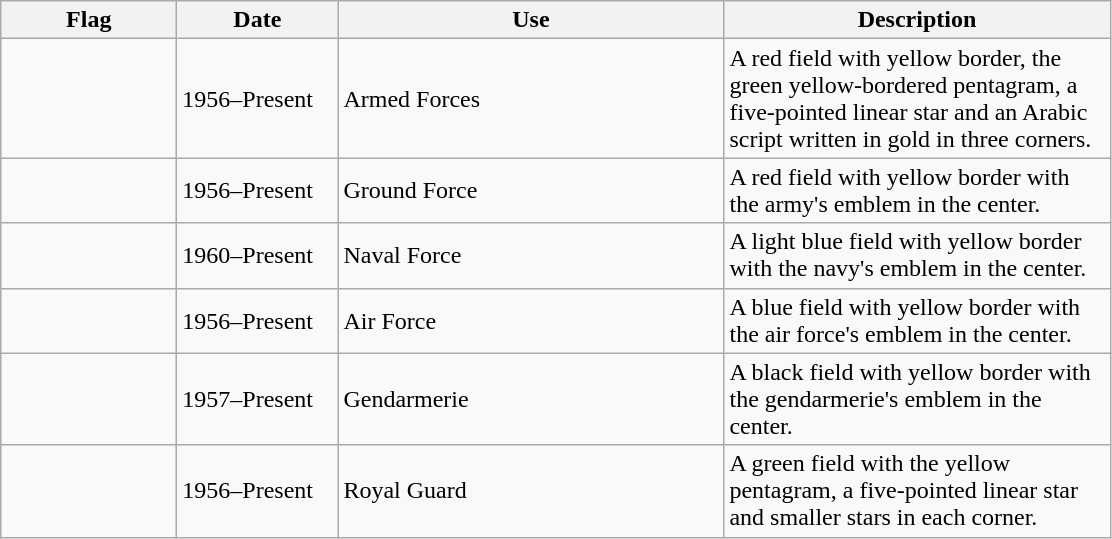<table class="wikitable">
<tr>
<th style="width:110px">Flag</th>
<th style="width:100px">Date</th>
<th style="width:250px">Use</th>
<th style="width:250px">Description</th>
</tr>
<tr>
<td></td>
<td>1956–Present</td>
<td>Armed Forces</td>
<td>A red field with yellow border, the green yellow-bordered pentagram, a five-pointed linear star and an Arabic script written in gold in three corners.</td>
</tr>
<tr>
<td></td>
<td>1956–Present</td>
<td>Ground Force</td>
<td>A red field with yellow border with the army's emblem in the center.</td>
</tr>
<tr>
<td></td>
<td>1960–Present</td>
<td>Naval Force</td>
<td>A light blue field with yellow border with the navy's emblem in the center.</td>
</tr>
<tr>
<td></td>
<td>1956–Present</td>
<td>Air Force</td>
<td>A blue field with yellow border with the air force's emblem in the center.</td>
</tr>
<tr>
<td></td>
<td>1957–Present</td>
<td>Gendarmerie</td>
<td>A black field with yellow border with the gendarmerie's emblem in the center.</td>
</tr>
<tr>
<td></td>
<td>1956–Present</td>
<td>Royal Guard</td>
<td>A green field with the yellow pentagram, a five-pointed linear star and smaller stars in each corner.</td>
</tr>
</table>
